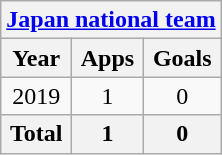<table class="wikitable" style="text-align:center">
<tr>
<th colspan="3"><a href='#'>Japan national team</a></th>
</tr>
<tr>
<th>Year</th>
<th>Apps</th>
<th>Goals</th>
</tr>
<tr>
<td>2019</td>
<td>1</td>
<td>0</td>
</tr>
<tr>
<th>Total</th>
<th>1</th>
<th>0</th>
</tr>
</table>
